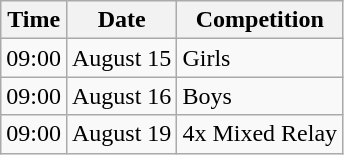<table class="wikitable">
<tr>
<th>Time</th>
<th>Date</th>
<th>Competition</th>
</tr>
<tr>
<td>09:00</td>
<td>August 15</td>
<td>Girls</td>
</tr>
<tr>
<td>09:00</td>
<td>August 16</td>
<td>Boys</td>
</tr>
<tr>
<td>09:00</td>
<td>August 19</td>
<td>4x Mixed Relay</td>
</tr>
</table>
